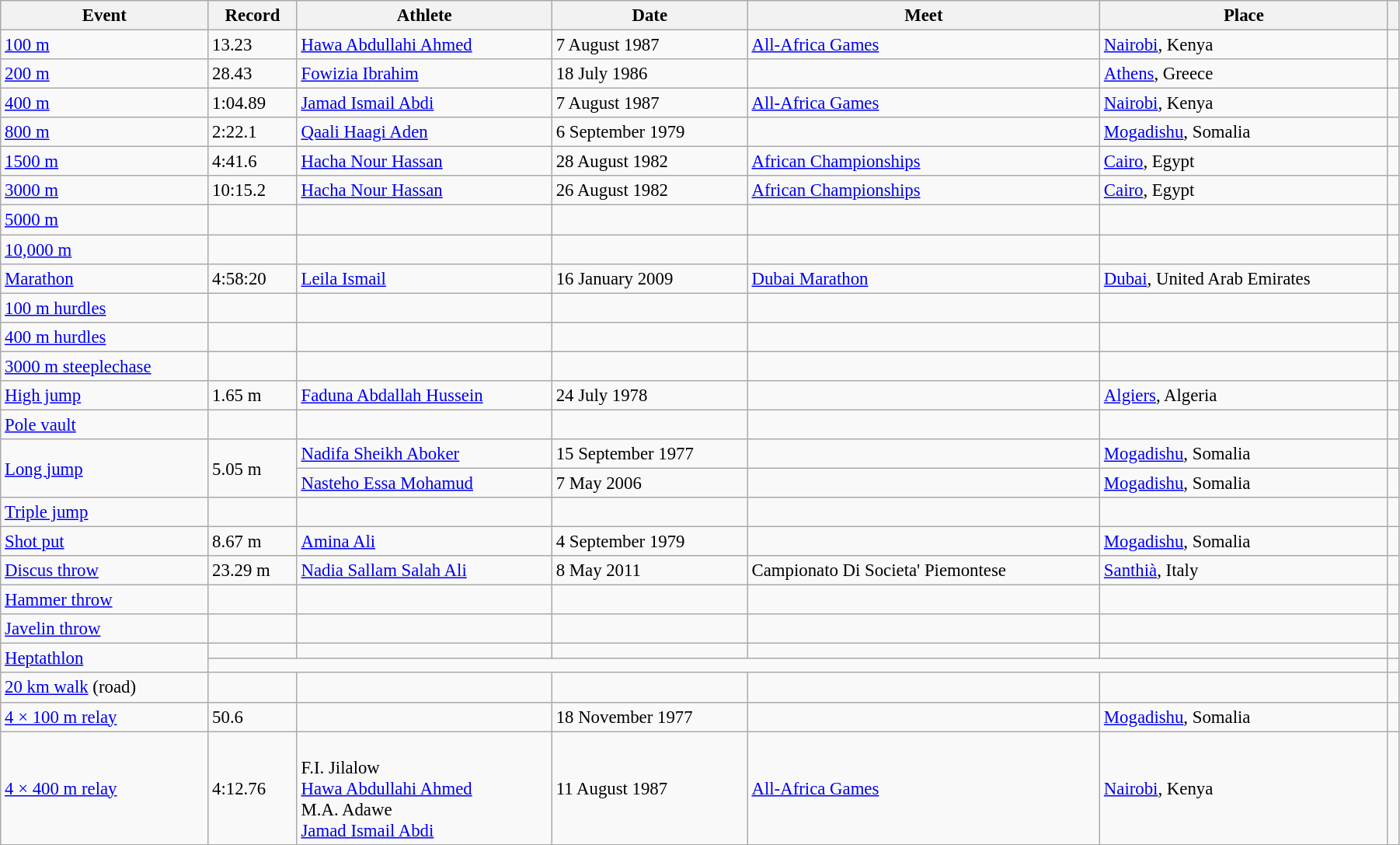<table class="wikitable" style="font-size:95%; width: 95%;">
<tr>
<th>Event</th>
<th>Record</th>
<th>Athlete</th>
<th>Date</th>
<th>Meet</th>
<th>Place</th>
<th></th>
</tr>
<tr>
<td><a href='#'>100 m</a></td>
<td>13.23</td>
<td><a href='#'>Hawa Abdullahi Ahmed</a></td>
<td>7 August 1987</td>
<td><a href='#'>All-Africa Games</a></td>
<td><a href='#'>Nairobi</a>, Kenya</td>
<td></td>
</tr>
<tr>
<td><a href='#'>200 m</a></td>
<td>28.43</td>
<td><a href='#'>Fowizia Ibrahim</a></td>
<td>18 July 1986</td>
<td></td>
<td><a href='#'>Athens</a>, Greece</td>
<td></td>
</tr>
<tr>
<td><a href='#'>400 m</a></td>
<td>1:04.89</td>
<td><a href='#'>Jamad Ismail Abdi</a></td>
<td>7 August 1987</td>
<td><a href='#'>All-Africa Games</a></td>
<td><a href='#'>Nairobi</a>, Kenya</td>
<td></td>
</tr>
<tr>
<td><a href='#'>800 m</a></td>
<td>2:22.1 </td>
<td><a href='#'>Qaali Haagi Aden</a></td>
<td>6 September 1979</td>
<td></td>
<td><a href='#'>Mogadishu</a>, Somalia</td>
<td></td>
</tr>
<tr>
<td><a href='#'>1500 m</a></td>
<td>4:41.6 </td>
<td><a href='#'>Hacha Nour Hassan</a></td>
<td>28 August 1982</td>
<td><a href='#'>African Championships</a></td>
<td><a href='#'>Cairo</a>, Egypt</td>
<td></td>
</tr>
<tr>
<td><a href='#'>3000 m</a></td>
<td>10:15.2 </td>
<td><a href='#'>Hacha Nour Hassan</a></td>
<td>26 August 1982</td>
<td><a href='#'>African Championships</a></td>
<td><a href='#'>Cairo</a>, Egypt</td>
<td></td>
</tr>
<tr>
<td><a href='#'>5000 m</a></td>
<td></td>
<td></td>
<td></td>
<td></td>
<td></td>
<td></td>
</tr>
<tr>
<td><a href='#'>10,000 m</a></td>
<td></td>
<td></td>
<td></td>
<td></td>
<td></td>
<td></td>
</tr>
<tr>
<td><a href='#'>Marathon</a></td>
<td>4:58:20</td>
<td><a href='#'>Leila Ismail</a></td>
<td>16 January 2009</td>
<td><a href='#'>Dubai Marathon</a></td>
<td><a href='#'>Dubai</a>, United Arab Emirates</td>
<td></td>
</tr>
<tr>
<td><a href='#'>100 m hurdles</a></td>
<td></td>
<td></td>
<td></td>
<td></td>
<td></td>
<td></td>
</tr>
<tr>
<td><a href='#'>400 m hurdles</a></td>
<td></td>
<td></td>
<td></td>
<td></td>
<td></td>
<td></td>
</tr>
<tr>
<td><a href='#'>3000 m steeplechase</a></td>
<td></td>
<td></td>
<td></td>
<td></td>
<td></td>
<td></td>
</tr>
<tr>
<td><a href='#'>High jump</a></td>
<td>1.65 m</td>
<td><a href='#'>Faduna Abdallah Hussein</a></td>
<td>24 July 1978</td>
<td></td>
<td><a href='#'>Algiers</a>, Algeria</td>
<td></td>
</tr>
<tr>
<td><a href='#'>Pole vault</a></td>
<td></td>
<td></td>
<td></td>
<td></td>
<td></td>
<td></td>
</tr>
<tr>
<td rowspan=2><a href='#'>Long jump</a></td>
<td rowspan=2>5.05 m</td>
<td><a href='#'>Nadifa Sheikh Aboker</a></td>
<td>15 September 1977</td>
<td></td>
<td><a href='#'>Mogadishu</a>, Somalia</td>
<td></td>
</tr>
<tr>
<td><a href='#'>Nasteho Essa Mohamud</a></td>
<td>7 May 2006</td>
<td></td>
<td><a href='#'>Mogadishu</a>, Somalia</td>
<td></td>
</tr>
<tr>
<td><a href='#'>Triple jump</a></td>
<td></td>
<td></td>
<td></td>
<td></td>
<td></td>
<td></td>
</tr>
<tr>
<td><a href='#'>Shot put</a></td>
<td>8.67 m</td>
<td><a href='#'>Amina Ali</a></td>
<td>4 September 1979</td>
<td></td>
<td><a href='#'>Mogadishu</a>, Somalia</td>
<td></td>
</tr>
<tr>
<td><a href='#'>Discus throw</a></td>
<td>23.29 m</td>
<td><a href='#'>Nadia Sallam Salah Ali</a></td>
<td>8 May 2011</td>
<td>Campionato Di Societa' Piemontese</td>
<td><a href='#'>Santhià</a>, Italy</td>
<td></td>
</tr>
<tr>
<td><a href='#'>Hammer throw</a></td>
<td></td>
<td></td>
<td></td>
<td></td>
<td></td>
<td></td>
</tr>
<tr>
<td><a href='#'>Javelin throw</a></td>
<td></td>
<td></td>
<td></td>
<td></td>
<td></td>
<td></td>
</tr>
<tr>
<td rowspan=2><a href='#'>Heptathlon</a></td>
<td></td>
<td></td>
<td></td>
<td></td>
<td></td>
<td></td>
</tr>
<tr>
<td colspan=5></td>
<td></td>
</tr>
<tr>
<td><a href='#'>20 km walk</a> (road)</td>
<td></td>
<td></td>
<td></td>
<td></td>
<td></td>
<td></td>
</tr>
<tr>
<td><a href='#'>4 × 100 m relay</a></td>
<td>50.6 </td>
<td></td>
<td>18 November 1977</td>
<td></td>
<td><a href='#'>Mogadishu</a>, Somalia</td>
<td></td>
</tr>
<tr>
<td><a href='#'>4 × 400 m relay</a></td>
<td>4:12.76</td>
<td><br>F.I. Jilalow<br><a href='#'>Hawa Abdullahi Ahmed</a><br>M.A. Adawe<br><a href='#'>Jamad Ismail Abdi</a></td>
<td>11 August 1987</td>
<td><a href='#'>All-Africa Games</a></td>
<td><a href='#'>Nairobi</a>, Kenya</td>
<td></td>
</tr>
</table>
